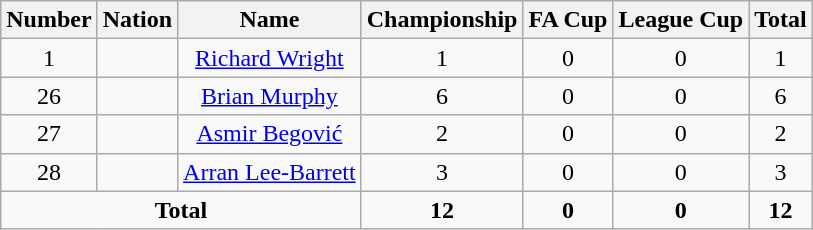<table class="wikitable" style="text-align:center">
<tr>
<th width=0%>Number</th>
<th width=0%>Nation</th>
<th width=0%>Name</th>
<th width=0%>Championship</th>
<th width=0%>FA Cup</th>
<th width=0%>League Cup</th>
<th width=0%>Total</th>
</tr>
<tr>
<td>1</td>
<td></td>
<td><a href='#'>Richard Wright</a></td>
<td>1</td>
<td>0</td>
<td>0</td>
<td>1</td>
</tr>
<tr>
<td>26</td>
<td></td>
<td><a href='#'>Brian Murphy</a></td>
<td>6</td>
<td>0</td>
<td>0</td>
<td>6</td>
</tr>
<tr>
<td>27</td>
<td></td>
<td><a href='#'>Asmir Begović</a></td>
<td>2</td>
<td>0</td>
<td>0</td>
<td>2</td>
</tr>
<tr>
<td>28</td>
<td></td>
<td><a href='#'>Arran Lee-Barrett</a></td>
<td>3</td>
<td>0</td>
<td>0</td>
<td>3</td>
</tr>
<tr>
<td colspan=3><strong>Total</strong></td>
<td><strong>12</strong></td>
<td><strong>0</strong></td>
<td><strong>0</strong></td>
<td><strong>12</strong></td>
</tr>
</table>
